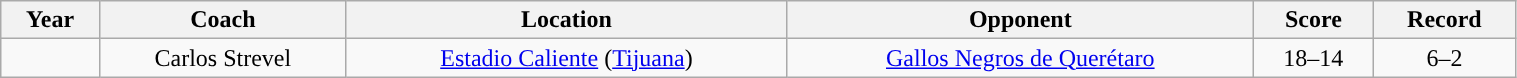<table class="wikitable" style="width:80%;text-align:center">
<tr>
<th>Year</th>
<th>Coach</th>
<th>Location</th>
<th>Opponent</th>
<th>Score</th>
<th>Record</th>
</tr>
<tr>
<td></td>
<td>Carlos Strevel</td>
<td><a href='#'>Estadio Caliente</a> (<a href='#'>Tijuana</a>)</td>
<td><a href='#'>Gallos Negros de Querétaro</a></td>
<td>18–14</td>
<td>6–2</td>
</tr>
</table>
